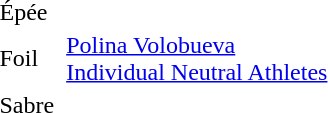<table>
<tr>
<td rowspan="2">Épée</td>
<td rowspan="2"></td>
<td rowspan="2"></td>
<td></td>
</tr>
<tr>
<td></td>
</tr>
<tr>
<td rowspan="2">Foil</td>
<td rowspan="2"></td>
<td rowspan="2"><a href='#'>Polina Volobueva</a><br><a href='#'>Individual Neutral Athletes</a></td>
<td></td>
</tr>
<tr>
<td></td>
</tr>
<tr>
<td rowspan="2">Sabre</td>
<td rowspan="2"></td>
<td rowspan="2"></td>
<td></td>
</tr>
<tr>
<td></td>
</tr>
</table>
